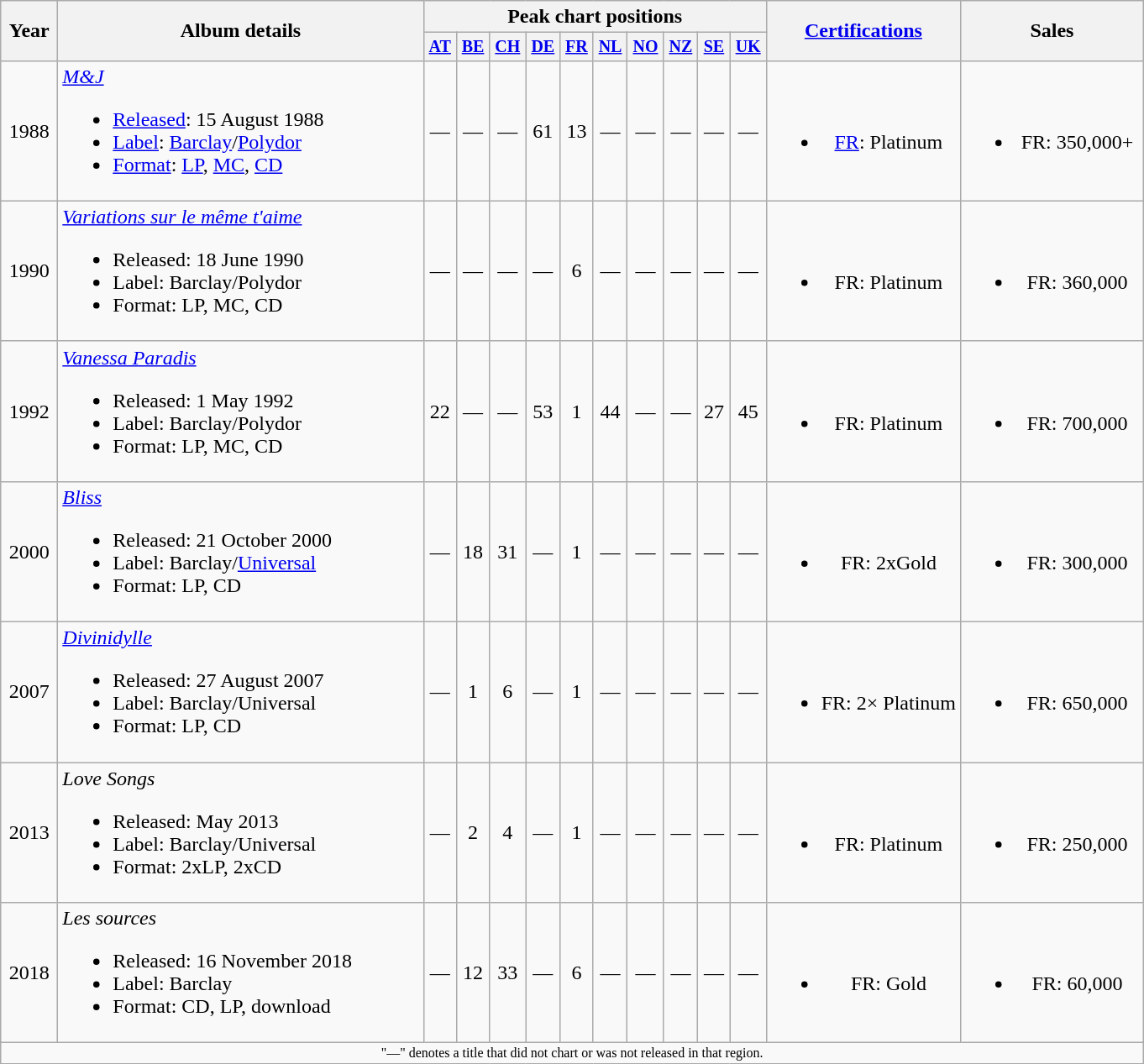<table class="wikitable" style="text-align:center;">
<tr>
<th rowspan=2 width=5%>Year</th>
<th rowspan=2 width=32%>Album details</th>
<th colspan=10 width=30%>Peak chart positions</th>
<th rowspan=2 width=17%><a href='#'>Certifications</a></th>
<th rowspan=2 width=16%>Sales</th>
</tr>
<tr style=font-size:smaller>
<th width:3%><a href='#'>AT</a><br></th>
<th width:3%><a href='#'>BE</a><br></th>
<th width:3%><a href='#'>CH</a><br></th>
<th width:3%><a href='#'>DE</a><br></th>
<th width:3%><a href='#'>FR</a><br></th>
<th width:3%><a href='#'>NL</a><br></th>
<th width:3%><a href='#'>NO</a><br></th>
<th width:3%><a href='#'>NZ</a><br></th>
<th width:3%><a href='#'>SE</a><br></th>
<th width:3%><a href='#'>UK</a><br></th>
</tr>
<tr>
<td>1988</td>
<td align=left><em><a href='#'>M&J</a></em><br><ul><li><a href='#'>Released</a>: 15 August 1988</li><li><a href='#'>Label</a>: <a href='#'>Barclay</a>/<a href='#'>Polydor</a> </li><li><a href='#'>Format</a>: <a href='#'>LP</a>, <a href='#'>MC</a>, <a href='#'>CD</a></li></ul></td>
<td>—</td>
<td>—</td>
<td>—</td>
<td>61</td>
<td>13</td>
<td>—</td>
<td>—</td>
<td>—</td>
<td>—</td>
<td>—</td>
<td><br><ul><li><a href='#'>FR</a>: Platinum</li></ul></td>
<td><br><ul><li>FR: 350,000+</li></ul></td>
</tr>
<tr>
<td>1990</td>
<td align=left><em><a href='#'>Variations sur le même t'aime</a></em><br><ul><li>Released: 18 June 1990</li><li>Label: Barclay/Polydor </li><li>Format: LP, MC, CD</li></ul></td>
<td>—</td>
<td>—</td>
<td>—</td>
<td>—</td>
<td>6</td>
<td>—</td>
<td>—</td>
<td>—</td>
<td>—</td>
<td>—</td>
<td><br><ul><li>FR: Platinum</li></ul></td>
<td><br><ul><li>FR: 360,000</li></ul></td>
</tr>
<tr>
<td>1992</td>
<td align=left><em><a href='#'>Vanessa Paradis</a></em><br><ul><li>Released: 1 May 1992</li><li>Label: Barclay/Polydor </li><li>Format: LP, MC, CD</li></ul></td>
<td>22</td>
<td>—</td>
<td>—</td>
<td>53</td>
<td>1</td>
<td>44</td>
<td>—</td>
<td>—</td>
<td>27</td>
<td>45</td>
<td><br><ul><li>FR: Platinum</li></ul></td>
<td><br><ul><li>FR: 700,000</li></ul></td>
</tr>
<tr>
<td>2000</td>
<td align=left><em><a href='#'>Bliss</a></em><br><ul><li>Released: 21 October 2000</li><li>Label: Barclay/<a href='#'>Universal</a> </li><li>Format: LP, CD</li></ul></td>
<td>—</td>
<td>18</td>
<td>31</td>
<td>—</td>
<td>1</td>
<td>—</td>
<td>—</td>
<td>—</td>
<td>—</td>
<td>—</td>
<td><br><ul><li>FR: 2xGold</li></ul></td>
<td><br><ul><li>FR: 300,000</li></ul></td>
</tr>
<tr>
<td>2007</td>
<td align=left><em><a href='#'>Divinidylle</a></em><br><ul><li>Released: 27 August 2007</li><li>Label: Barclay/Universal </li><li>Format: LP, CD</li></ul></td>
<td>—</td>
<td>1</td>
<td>6</td>
<td>—</td>
<td>1</td>
<td>—</td>
<td>—</td>
<td>—</td>
<td>—</td>
<td>—</td>
<td><br><ul><li>FR: 2× Platinum</li></ul></td>
<td><br><ul><li>FR: 650,000</li></ul></td>
</tr>
<tr>
<td>2013</td>
<td align=left><em>Love Songs</em><br><ul><li>Released: May 2013</li><li>Label: Barclay/Universal</li><li>Format: 2xLP, 2xCD</li></ul></td>
<td>—</td>
<td>2</td>
<td>4</td>
<td>—</td>
<td>1</td>
<td>—</td>
<td>—</td>
<td>—</td>
<td>—</td>
<td>—</td>
<td><br><ul><li>FR: Platinum</li></ul></td>
<td><br><ul><li>FR: 250,000</li></ul></td>
</tr>
<tr>
<td>2018</td>
<td align=left><em>Les sources</em><br><ul><li>Released: 16 November 2018</li><li>Label: Barclay</li><li>Format: CD, LP, download</li></ul></td>
<td>—</td>
<td>12</td>
<td>33</td>
<td>—</td>
<td>6<br></td>
<td>—</td>
<td>—</td>
<td>—</td>
<td>—</td>
<td>—</td>
<td><br><ul><li>FR: Gold</li></ul></td>
<td><br><ul><li>FR: 60,000</li></ul></td>
</tr>
<tr>
<td colspan=14 style=font-size:8pt>"—" denotes a title that did not chart or was not released in that region.</td>
</tr>
</table>
